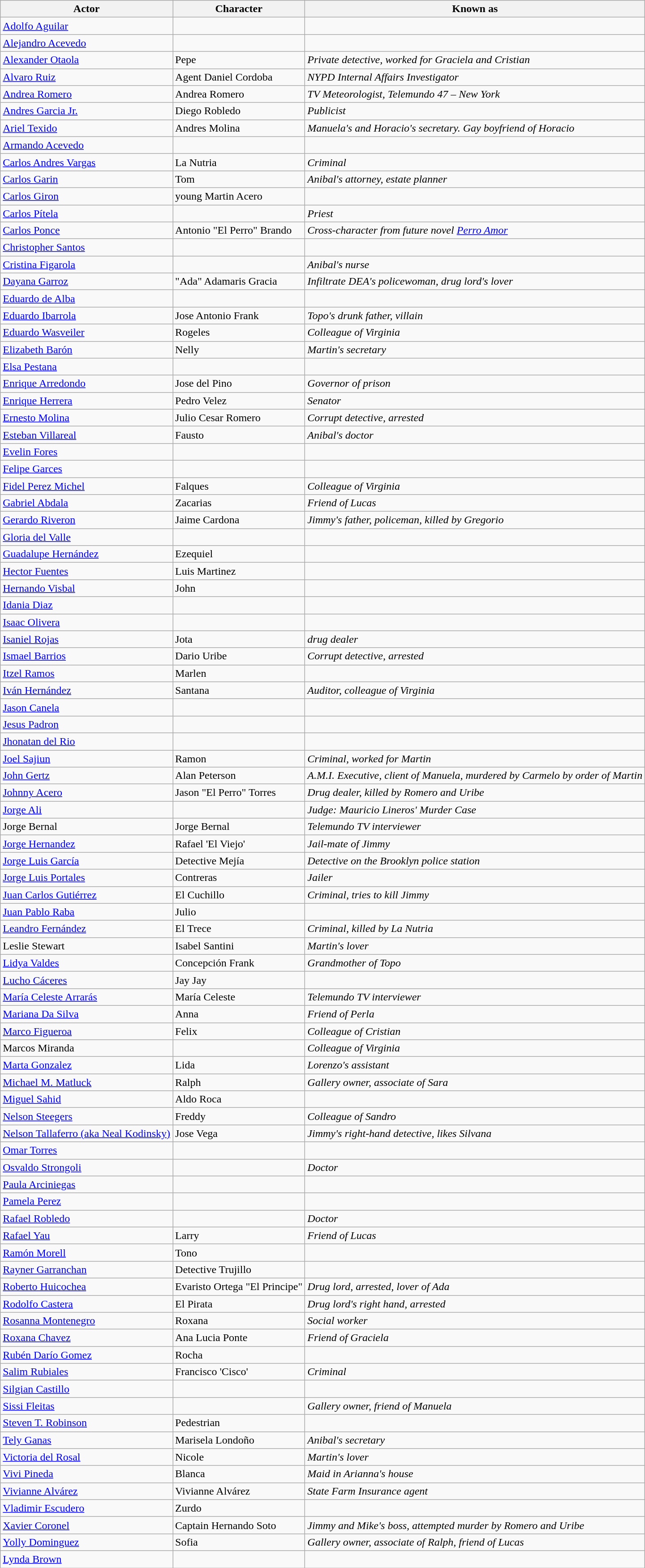<table class="wikitable">
<tr>
<th>Actor</th>
<th>Character</th>
<th>Known as</th>
</tr>
<tr>
<td><a href='#'>Adolfo Aguilar</a></td>
<td></td>
<td></td>
</tr>
<tr>
<td><a href='#'>Alejandro Acevedo</a></td>
<td></td>
<td></td>
</tr>
<tr>
<td><a href='#'>Alexander Otaola</a></td>
<td>Pepe</td>
<td><em>Private detective, worked for Graciela and Cristian</em></td>
</tr>
<tr>
<td><a href='#'>Alvaro Ruiz</a></td>
<td>Agent Daniel Cordoba</td>
<td><em>NYPD Internal Affairs Investigator</em></td>
</tr>
<tr>
<td><a href='#'>Andrea Romero</a></td>
<td>Andrea Romero</td>
<td><em>TV Meteorologist, Telemundo 47 – New York</em></td>
</tr>
<tr>
<td><a href='#'>Andres Garcia Jr.</a></td>
<td>Diego Robledo</td>
<td><em>Publicist</em></td>
</tr>
<tr>
<td><a href='#'>Ariel Texido</a></td>
<td>Andres Molina</td>
<td><em>Manuela's and Horacio's secretary. Gay boyfriend of Horacio</em></td>
</tr>
<tr>
<td><a href='#'>Armando Acevedo</a></td>
<td></td>
<td></td>
</tr>
<tr>
<td><a href='#'>Carlos Andres Vargas</a></td>
<td>La Nutria</td>
<td><em>Criminal</em></td>
</tr>
<tr>
<td><a href='#'>Carlos Garin</a></td>
<td>Tom</td>
<td><em>Anibal's attorney, estate planner</em></td>
</tr>
<tr>
<td><a href='#'>Carlos Giron</a></td>
<td>young Martin Acero</td>
<td></td>
</tr>
<tr>
<td><a href='#'>Carlos Pítela</a></td>
<td></td>
<td><em>Priest</em></td>
</tr>
<tr>
<td><a href='#'>Carlos Ponce</a></td>
<td>Antonio "El Perro" Brando</td>
<td><em>Cross-character from future novel <a href='#'>Perro Amor</a></em></td>
</tr>
<tr>
<td><a href='#'>Christopher Santos</a></td>
<td></td>
<td></td>
</tr>
<tr>
<td><a href='#'>Cristina Figarola</a></td>
<td></td>
<td><em>Anibal's nurse</em></td>
</tr>
<tr>
<td><a href='#'>Dayana Garroz</a></td>
<td>"Ada" Adamaris Gracia</td>
<td><em>Infiltrate DEA's policewoman, drug lord's lover</em></td>
</tr>
<tr>
<td><a href='#'>Eduardo de Alba</a></td>
<td></td>
<td></td>
</tr>
<tr>
<td><a href='#'>Eduardo Ibarrola</a></td>
<td>Jose Antonio Frank</td>
<td><em>Topo's drunk father, villain </em></td>
</tr>
<tr>
<td><a href='#'>Eduardo Wasveiler</a></td>
<td>Rogeles</td>
<td><em>Colleague of Virginia </em></td>
</tr>
<tr>
<td><a href='#'>Elizabeth Barón</a></td>
<td>Nelly</td>
<td><em>Martin's secretary</em></td>
</tr>
<tr>
<td><a href='#'>Elsa Pestana</a></td>
<td></td>
<td></td>
</tr>
<tr>
<td><a href='#'>Enrique Arredondo</a></td>
<td>Jose del Pino</td>
<td><em>Governor of prison</em></td>
</tr>
<tr>
<td><a href='#'>Enrique Herrera</a></td>
<td>Pedro Velez</td>
<td><em>Senator</em></td>
</tr>
<tr>
<td><a href='#'>Ernesto Molina</a></td>
<td>Julio Cesar Romero</td>
<td><em>Corrupt detective, arrested</em></td>
</tr>
<tr>
<td><a href='#'>Esteban Villareal</a></td>
<td>Fausto</td>
<td><em>Anibal's doctor</em></td>
</tr>
<tr>
<td><a href='#'>Evelin Fores</a></td>
<td></td>
<td></td>
</tr>
<tr>
<td><a href='#'>Felipe Garces</a></td>
<td></td>
<td></td>
</tr>
<tr>
<td><a href='#'>Fidel Perez Michel</a></td>
<td>Falques</td>
<td><em>Colleague of Virginia </em></td>
</tr>
<tr>
<td><a href='#'>Gabriel Abdala</a></td>
<td>Zacarias</td>
<td><em>Friend of Lucas </em></td>
</tr>
<tr>
<td><a href='#'>Gerardo Riveron</a></td>
<td>Jaime Cardona</td>
<td><em>Jimmy's father, policeman, killed by Gregorio</em></td>
</tr>
<tr>
<td><a href='#'>Gloria del Valle</a></td>
<td></td>
<td></td>
</tr>
<tr>
<td><a href='#'>Guadalupe Hernández</a></td>
<td>Ezequiel</td>
<td></td>
</tr>
<tr>
<td><a href='#'>Hector Fuentes</a></td>
<td>Luis Martinez</td>
<td></td>
</tr>
<tr>
<td><a href='#'>Hernando Visbal</a></td>
<td>John</td>
<td></td>
</tr>
<tr>
<td><a href='#'>Idania Diaz</a></td>
<td></td>
<td></td>
</tr>
<tr>
<td><a href='#'>Isaac Olivera</a></td>
<td></td>
<td></td>
</tr>
<tr>
<td><a href='#'>Isaniel Rojas</a></td>
<td>Jota</td>
<td><em>drug dealer</em></td>
</tr>
<tr>
<td><a href='#'>Ismael Barrios</a></td>
<td>Dario Uribe</td>
<td><em>Corrupt detective, arrested</em></td>
</tr>
<tr>
<td><a href='#'>Itzel Ramos</a></td>
<td>Marlen</td>
<td></td>
</tr>
<tr>
<td><a href='#'>Iván Hernández</a></td>
<td>Santana</td>
<td><em>Auditor, colleague of Virginia</em></td>
</tr>
<tr>
<td><a href='#'>Jason Canela</a></td>
<td></td>
<td></td>
</tr>
<tr>
<td><a href='#'>Jesus Padron</a></td>
<td></td>
<td></td>
</tr>
<tr>
<td><a href='#'>Jhonatan del Rio</a></td>
<td></td>
<td></td>
</tr>
<tr>
<td><a href='#'>Joel Sajiun</a></td>
<td>Ramon</td>
<td><em>Criminal, worked for Martin</em></td>
</tr>
<tr>
<td><a href='#'>John Gertz</a></td>
<td>Alan Peterson</td>
<td><em>A.M.I. Executive, client of Manuela, murdered by Carmelo by order of Martin</em></td>
</tr>
<tr>
<td><a href='#'>Johnny Acero</a></td>
<td>Jason "El Perro" Torres</td>
<td><em>Drug dealer, killed by Romero and Uribe</em></td>
</tr>
<tr>
<td><a href='#'>Jorge Ali</a></td>
<td></td>
<td><em>Judge: Mauricio Lineros' Murder Case</em></td>
</tr>
<tr>
<td>Jorge Bernal</td>
<td>Jorge Bernal</td>
<td><em>Telemundo TV interviewer</em></td>
</tr>
<tr>
<td><a href='#'>Jorge Hernandez</a></td>
<td>Rafael 'El Viejo'</td>
<td><em>Jail-mate of Jimmy</em></td>
</tr>
<tr>
<td><a href='#'>Jorge Luis García</a></td>
<td>Detective Mejía</td>
<td><em>Detective on the Brooklyn police station</em></td>
</tr>
<tr>
<td><a href='#'>Jorge Luis Portales</a></td>
<td>Contreras</td>
<td><em>Jailer</em></td>
</tr>
<tr>
<td><a href='#'>Juan Carlos Gutiérrez</a></td>
<td>El Cuchillo</td>
<td><em>Criminal, tries to kill Jimmy</em></td>
</tr>
<tr>
<td><a href='#'>Juan Pablo Raba</a></td>
<td>Julio</td>
<td></td>
</tr>
<tr>
<td><a href='#'>Leandro Fernández</a></td>
<td>El Trece</td>
<td><em>Criminal, killed by La Nutria</em></td>
</tr>
<tr>
<td>Leslie Stewart</td>
<td>Isabel Santini</td>
<td><em>Martin's lover</em></td>
</tr>
<tr>
<td><a href='#'>Lidya Valdes</a></td>
<td>Concepción Frank</td>
<td><em>Grandmother of Topo</em></td>
</tr>
<tr>
<td><a href='#'>Lucho Cáceres</a></td>
<td>Jay Jay</td>
<td></td>
</tr>
<tr>
<td><a href='#'>María Celeste Arrarás</a></td>
<td>María Celeste</td>
<td><em>Telemundo TV interviewer</em></td>
</tr>
<tr>
<td><a href='#'>Mariana Da Silva</a></td>
<td>Anna</td>
<td><em>Friend of Perla</em></td>
</tr>
<tr>
<td><a href='#'>Marco Figueroa</a></td>
<td>Felix</td>
<td><em>Colleague of Cristian</em></td>
</tr>
<tr>
<td>Marcos Miranda</td>
<td></td>
<td><em>Colleague of Virginia</em></td>
</tr>
<tr>
<td><a href='#'>Marta Gonzalez</a></td>
<td>Lida</td>
<td><em>Lorenzo's assistant</em></td>
</tr>
<tr>
<td><a href='#'>Michael M. Matluck</a></td>
<td>Ralph</td>
<td><em>Gallery owner, associate of Sara</em></td>
</tr>
<tr>
<td><a href='#'>Miguel Sahid</a></td>
<td>Aldo Roca</td>
<td></td>
</tr>
<tr>
<td><a href='#'>Nelson Steegers</a></td>
<td>Freddy</td>
<td><em>Colleague of Sandro</em></td>
</tr>
<tr>
<td><a href='#'>Nelson Tallaferro (aka Neal Kodinsky)</a></td>
<td>Jose Vega</td>
<td><em>Jimmy's right-hand detective, likes Silvana</em></td>
</tr>
<tr>
<td><a href='#'>Omar Torres</a></td>
<td></td>
<td></td>
</tr>
<tr>
<td><a href='#'>Osvaldo Strongoli</a></td>
<td></td>
<td><em>Doctor</em></td>
</tr>
<tr>
<td><a href='#'>Paula Arciniegas</a></td>
<td></td>
<td></td>
</tr>
<tr>
<td><a href='#'>Pamela Perez</a></td>
<td></td>
<td></td>
</tr>
<tr>
<td><a href='#'>Rafael Robledo</a></td>
<td></td>
<td><em>Doctor</em></td>
</tr>
<tr>
<td><a href='#'>Rafael Yau</a></td>
<td>Larry</td>
<td><em>Friend of Lucas </em></td>
</tr>
<tr>
<td><a href='#'>Ramón Morell</a></td>
<td>Tono</td>
<td></td>
</tr>
<tr>
<td><a href='#'>Rayner Garranchan</a></td>
<td>Detective Trujillo</td>
<td></td>
</tr>
<tr>
<td><a href='#'>Roberto Huicochea</a></td>
<td>Evaristo Ortega "El Principe"</td>
<td><em>Drug lord, arrested, lover of Ada</em></td>
</tr>
<tr>
<td><a href='#'>Rodolfo Castera</a></td>
<td>El Pirata</td>
<td><em>Drug lord's right hand, arrested</em></td>
</tr>
<tr>
<td><a href='#'>Rosanna Montenegro</a></td>
<td>Roxana</td>
<td><em>Social worker</em></td>
</tr>
<tr>
<td><a href='#'>Roxana Chavez</a></td>
<td>Ana Lucia Ponte</td>
<td><em>Friend of Graciela</em></td>
</tr>
<tr>
<td><a href='#'>Rubén Darío Gomez</a></td>
<td>Rocha</td>
<td></td>
</tr>
<tr>
<td><a href='#'>Salim Rubiales</a></td>
<td>Francisco 'Cisco'</td>
<td><em>Criminal</em></td>
</tr>
<tr>
<td><a href='#'>Silgian Castillo</a></td>
<td></td>
<td></td>
</tr>
<tr>
<td><a href='#'>Sissi Fleitas</a></td>
<td></td>
<td><em>Gallery owner, friend of Manuela</em></td>
</tr>
<tr>
<td><a href='#'>Steven T. Robinson</a></td>
<td>Pedestrian</td>
<td></td>
</tr>
<tr>
<td><a href='#'>Tely Ganas</a></td>
<td>Marisela Londoño</td>
<td><em>Anibal's secretary</em></td>
</tr>
<tr>
<td><a href='#'>Victoria del Rosal</a></td>
<td>Nicole</td>
<td><em>Martin's lover</em></td>
</tr>
<tr>
<td><a href='#'>Vivi Pineda</a></td>
<td>Blanca</td>
<td><em>Maid in Arianna's house</em></td>
</tr>
<tr>
<td><a href='#'>Vivianne Alvárez</a></td>
<td>Vivianne Alvárez</td>
<td><em>State Farm Insurance agent</em></td>
</tr>
<tr>
<td><a href='#'>Vladimir Escudero</a></td>
<td>Zurdo</td>
<td></td>
</tr>
<tr>
<td><a href='#'>Xavier Coronel</a></td>
<td>Captain Hernando Soto</td>
<td><em>Jimmy and Mike's boss, attempted murder by Romero and Uribe</em></td>
</tr>
<tr>
<td><a href='#'>Yolly Dominguez</a></td>
<td>Sofia</td>
<td><em>Gallery owner, associate of Ralph, friend of Lucas</em></td>
</tr>
<tr>
<td><a href='#'>Lynda Brown</a></td>
<td></td>
<td></td>
</tr>
</table>
